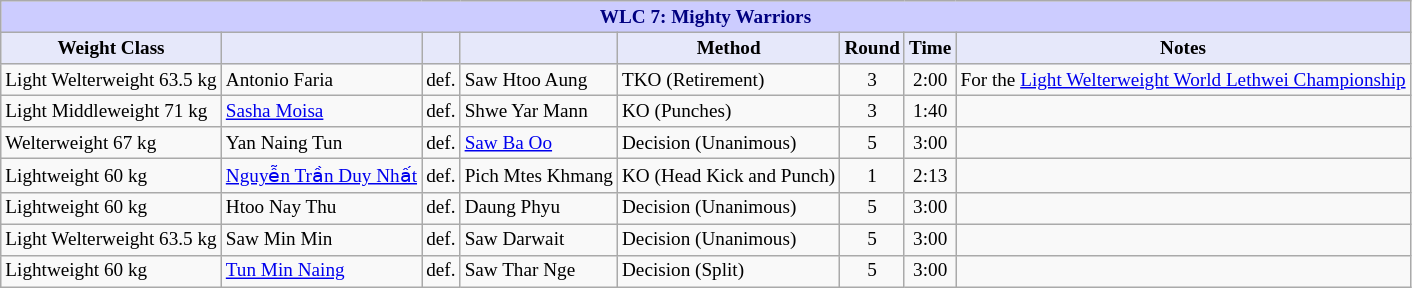<table class="wikitable" style="font-size: 80%;">
<tr>
<th colspan="8" style="background-color: #ccf; color: #000080; text-align: center;"><strong>WLC 7: Mighty Warriors</strong></th>
</tr>
<tr>
<th colspan="1" style="background-color: #E6E8FA; color: #000000; text-align: center;">Weight Class</th>
<th colspan="1" style="background-color: #E6E8FA; color: #000000; text-align: center;"></th>
<th colspan="1" style="background-color: #E6E8FA; color: #000000; text-align: center;"></th>
<th colspan="1" style="background-color: #E6E8FA; color: #000000; text-align: center;"></th>
<th colspan="1" style="background-color: #E6E8FA; color: #000000; text-align: center;">Method</th>
<th colspan="1" style="background-color: #E6E8FA; color: #000000; text-align: center;">Round</th>
<th colspan="1" style="background-color: #E6E8FA; color: #000000; text-align: center;">Time</th>
<th colspan="1" style="background-color: #E6E8FA; color: #000000; text-align: center;">Notes</th>
</tr>
<tr>
<td>Light Welterweight 63.5 kg</td>
<td> Antonio Faria</td>
<td align=center>def.</td>
<td> Saw Htoo Aung</td>
<td>TKO (Retirement)</td>
<td align=center>3</td>
<td align=center>2:00</td>
<td>For the <a href='#'>Light Welterweight World Lethwei Championship</a></td>
</tr>
<tr>
<td>Light Middleweight 71 kg</td>
<td> <a href='#'>Sasha Moisa</a></td>
<td align=center>def.</td>
<td> Shwe Yar Mann</td>
<td>KO (Punches)</td>
<td align=center>3</td>
<td align=center>1:40</td>
<td></td>
</tr>
<tr>
<td>Welterweight 67 kg</td>
<td> Yan Naing Tun</td>
<td align=center>def.</td>
<td> <a href='#'>Saw Ba Oo</a></td>
<td>Decision (Unanimous)</td>
<td align=center>5</td>
<td align=center>3:00</td>
<td></td>
</tr>
<tr>
<td>Lightweight 60 kg</td>
<td> <a href='#'>Nguyễn Trần Duy Nhất</a></td>
<td align=center>def.</td>
<td> Pich Mtes Khmang</td>
<td>KO (Head Kick and Punch)</td>
<td align=center>1</td>
<td align=center>2:13</td>
<td></td>
</tr>
<tr>
<td>Lightweight 60 kg</td>
<td> Htoo Nay Thu</td>
<td align=center>def.</td>
<td> Daung Phyu</td>
<td>Decision (Unanimous)</td>
<td align=center>5</td>
<td align=center>3:00</td>
<td></td>
</tr>
<tr>
<td>Light Welterweight 63.5 kg</td>
<td> Saw Min Min</td>
<td align=center>def.</td>
<td> Saw Darwait</td>
<td>Decision (Unanimous)</td>
<td align=center>5</td>
<td align=center>3:00</td>
<td></td>
</tr>
<tr>
<td>Lightweight 60 kg</td>
<td> <a href='#'>Tun Min Naing</a></td>
<td align=center>def.</td>
<td> Saw Thar Nge</td>
<td>Decision (Split)</td>
<td align=center>5</td>
<td align=center>3:00</td>
<td></td>
</tr>
</table>
